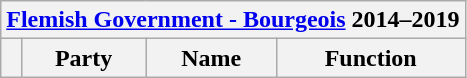<table class="wikitable">
<tr>
<th colspan="4"><a href='#'>Flemish Government - Bourgeois</a> 2014–2019</th>
</tr>
<tr>
<th></th>
<th>Party</th>
<th>Name</th>
<th>Function<br>











</th>
</tr>
</table>
